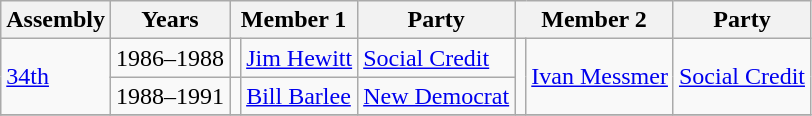<table class="wikitable">
<tr>
<th>Assembly</th>
<th>Years</th>
<th colspan="2">Member 1</th>
<th>Party</th>
<th colspan="2">Member 2</th>
<th>Party</th>
</tr>
<tr>
<td rowspan=2><a href='#'>34th</a></td>
<td>1986–1988</td>
<td></td>
<td><a href='#'>Jim Hewitt</a></td>
<td><a href='#'>Social Credit</a></td>
<td rowspan=2 ></td>
<td rowspan=2><a href='#'>Ivan Messmer</a></td>
<td rowspan=2><a href='#'>Social Credit</a></td>
</tr>
<tr>
<td>1988–1991</td>
<td></td>
<td><a href='#'>Bill Barlee</a></td>
<td><a href='#'>New Democrat</a></td>
</tr>
<tr>
</tr>
</table>
